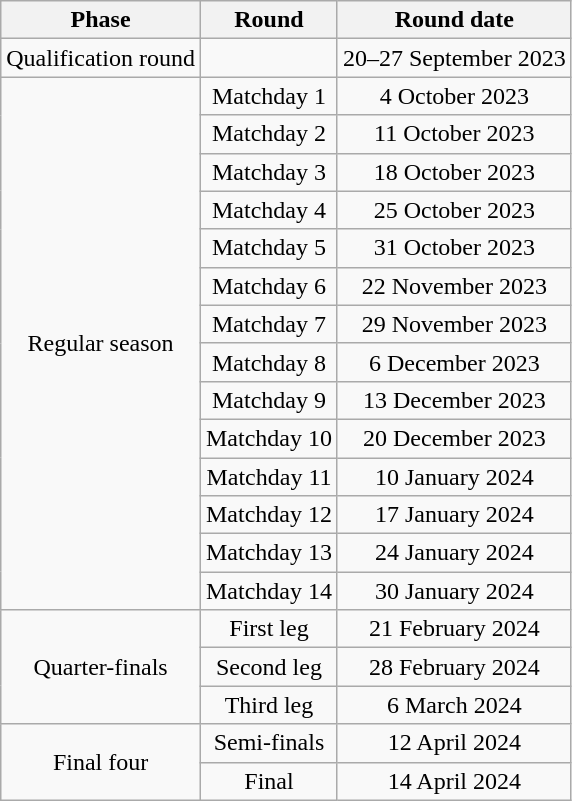<table class="wikitable" style="text-align:center">
<tr>
<th>Phase</th>
<th>Round</th>
<th>Round date</th>
</tr>
<tr>
<td>Qualification round</td>
<td></td>
<td>20–27 September 2023</td>
</tr>
<tr>
<td rowspan=14>Regular season</td>
<td>Matchday 1</td>
<td>4 October 2023</td>
</tr>
<tr>
<td>Matchday 2</td>
<td>11 October 2023</td>
</tr>
<tr>
<td>Matchday 3</td>
<td>18 October 2023</td>
</tr>
<tr>
<td>Matchday 4</td>
<td>25 October 2023</td>
</tr>
<tr>
<td>Matchday 5</td>
<td>31 October 2023</td>
</tr>
<tr>
<td>Matchday 6</td>
<td>22 November 2023</td>
</tr>
<tr>
<td>Matchday 7</td>
<td>29 November 2023</td>
</tr>
<tr>
<td>Matchday 8</td>
<td>6 December 2023</td>
</tr>
<tr>
<td>Matchday 9</td>
<td>13 December 2023</td>
</tr>
<tr>
<td>Matchday 10</td>
<td>20 December 2023</td>
</tr>
<tr>
<td>Matchday 11</td>
<td>10 January 2024</td>
</tr>
<tr>
<td>Matchday 12</td>
<td>17 January 2024</td>
</tr>
<tr>
<td>Matchday 13</td>
<td>24 January 2024</td>
</tr>
<tr>
<td>Matchday 14</td>
<td>30 January 2024</td>
</tr>
<tr>
<td rowspan=3>Quarter-finals</td>
<td>First leg</td>
<td>21 February 2024</td>
</tr>
<tr>
<td>Second leg</td>
<td>28 February 2024</td>
</tr>
<tr>
<td>Third leg</td>
<td>6 March 2024</td>
</tr>
<tr>
<td rowspan=2>Final four</td>
<td>Semi-finals</td>
<td>12 April 2024</td>
</tr>
<tr>
<td>Final</td>
<td>14 April 2024</td>
</tr>
</table>
